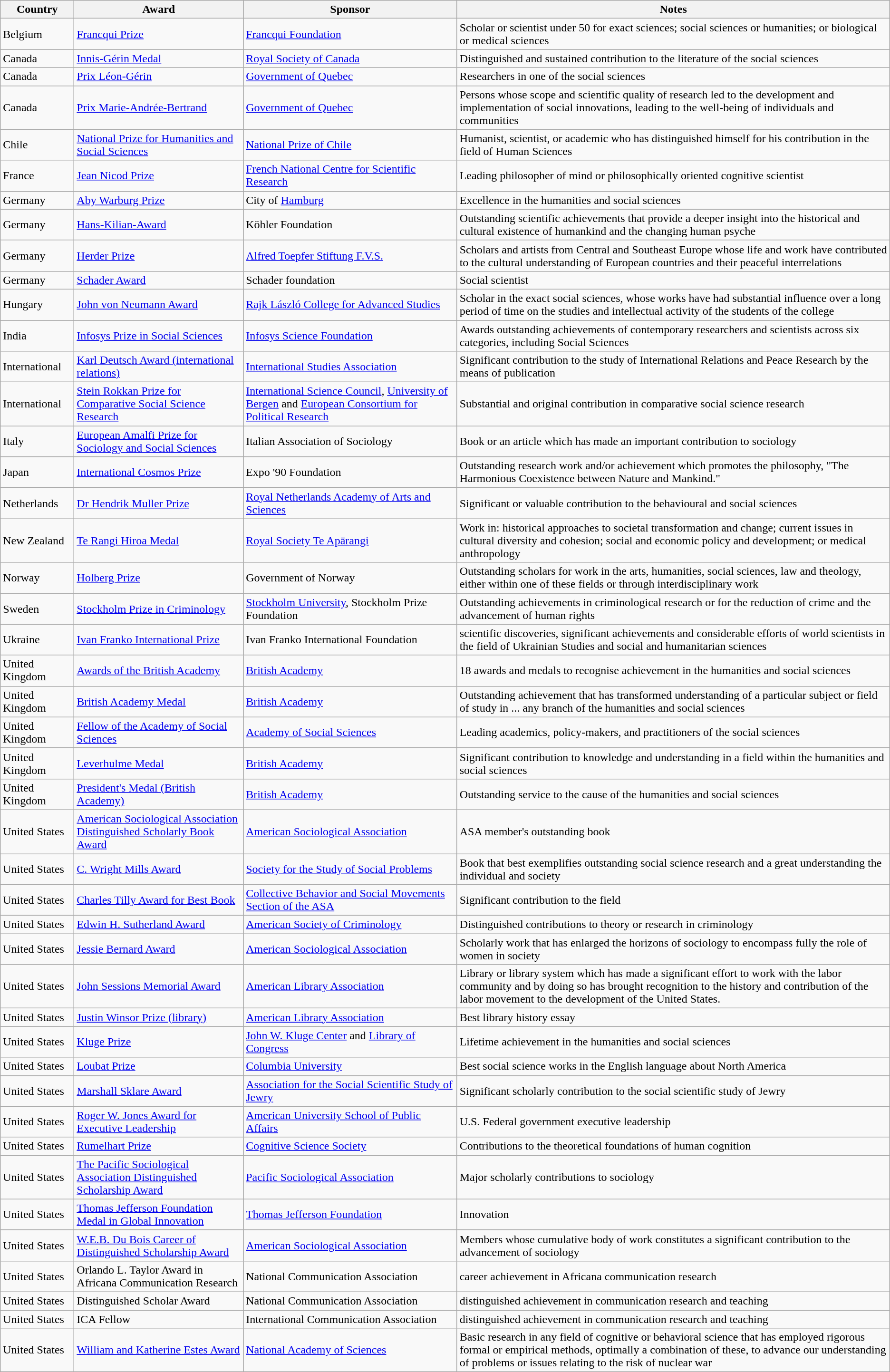<table Class="wikitable sortable">
<tr>
<th style="width:6em;">Country</th>
<th>Award</th>
<th>Sponsor</th>
<th>Notes</th>
</tr>
<tr>
<td>Belgium</td>
<td><a href='#'>Francqui Prize</a></td>
<td><a href='#'>Francqui Foundation</a></td>
<td>Scholar or scientist under 50 for exact sciences; social sciences or humanities; or biological or medical sciences</td>
</tr>
<tr>
<td>Canada</td>
<td><a href='#'>Innis-Gérin Medal</a></td>
<td><a href='#'>Royal Society of Canada</a></td>
<td>Distinguished and sustained contribution to the literature of the social sciences</td>
</tr>
<tr>
<td>Canada</td>
<td><a href='#'>Prix Léon-Gérin</a></td>
<td><a href='#'>Government of Quebec</a></td>
<td>Researchers in one of the social sciences</td>
</tr>
<tr>
<td>Canada</td>
<td><a href='#'>Prix Marie-Andrée-Bertrand</a></td>
<td><a href='#'>Government of Quebec</a></td>
<td>Persons whose scope and scientific quality of research led to the development and implementation of social innovations, leading to the well-being of individuals and communities</td>
</tr>
<tr>
<td>Chile</td>
<td><a href='#'>National Prize for Humanities and Social Sciences</a></td>
<td><a href='#'>National Prize of Chile</a></td>
<td>Humanist, scientist, or academic who has distinguished himself for his contribution in the field of Human Sciences</td>
</tr>
<tr>
<td>France</td>
<td><a href='#'>Jean Nicod Prize</a></td>
<td><a href='#'>French National Centre for Scientific Research</a></td>
<td>Leading philosopher of mind or philosophically oriented cognitive scientist</td>
</tr>
<tr>
<td>Germany</td>
<td><a href='#'>Aby Warburg Prize</a></td>
<td>City of <a href='#'>Hamburg</a></td>
<td>Excellence in the humanities and social sciences</td>
</tr>
<tr>
<td>Germany</td>
<td><a href='#'>Hans-Kilian-Award</a></td>
<td>Köhler Foundation</td>
<td>Outstanding scientific achievements that provide a deeper insight into the historical and cultural existence of humankind and the changing human psyche</td>
</tr>
<tr>
<td>Germany</td>
<td><a href='#'>Herder Prize</a></td>
<td><a href='#'>Alfred Toepfer Stiftung F.V.S.</a></td>
<td>Scholars and artists from Central and Southeast Europe whose life and work have contributed to the cultural understanding of European countries and their peaceful interrelations</td>
</tr>
<tr>
<td>Germany</td>
<td><a href='#'>Schader Award</a></td>
<td>Schader foundation</td>
<td>Social scientist</td>
</tr>
<tr>
<td>Hungary</td>
<td><a href='#'>John von Neumann Award</a></td>
<td><a href='#'>Rajk László College for Advanced Studies</a></td>
<td>Scholar in the exact social sciences, whose works have had substantial influence over a long period of time on the studies and intellectual activity of the students of the college</td>
</tr>
<tr>
<td>India</td>
<td><a href='#'>Infosys Prize in Social Sciences</a></td>
<td><a href='#'>Infosys Science Foundation</a></td>
<td>Awards outstanding achievements of contemporary researchers and scientists across six categories, including Social Sciences</td>
</tr>
<tr>
<td>International</td>
<td><a href='#'>Karl Deutsch Award (international relations)</a></td>
<td><a href='#'>International Studies Association</a></td>
<td>Significant contribution to the study of International Relations and Peace Research by the means of publication</td>
</tr>
<tr>
<td>International</td>
<td><a href='#'>Stein Rokkan Prize for Comparative Social Science Research</a></td>
<td><a href='#'>International Science Council</a>, <a href='#'>University of Bergen</a> and <a href='#'>European Consortium for Political Research</a></td>
<td>Substantial and original contribution in comparative social science research</td>
</tr>
<tr>
<td>Italy</td>
<td><a href='#'>European Amalfi Prize for Sociology and Social Sciences</a></td>
<td>Italian Association of Sociology</td>
<td>Book or an article which has made an important contribution to sociology</td>
</tr>
<tr>
<td>Japan</td>
<td><a href='#'>International Cosmos Prize</a></td>
<td>Expo '90 Foundation</td>
<td>Outstanding research work and/or achievement which promotes the philosophy, "The Harmonious Coexistence between Nature and Mankind."</td>
</tr>
<tr>
<td>Netherlands</td>
<td><a href='#'>Dr Hendrik Muller Prize</a></td>
<td><a href='#'>Royal Netherlands Academy of Arts and Sciences</a></td>
<td>Significant or valuable contribution to the behavioural and social sciences</td>
</tr>
<tr>
<td>New Zealand</td>
<td><a href='#'>Te Rangi Hiroa Medal</a></td>
<td><a href='#'>Royal Society Te Apārangi</a></td>
<td>Work in: historical approaches to societal transformation and change; current issues in cultural diversity and cohesion; social and economic policy and development; or medical anthropology</td>
</tr>
<tr>
<td>Norway</td>
<td><a href='#'>Holberg Prize</a></td>
<td>Government of Norway</td>
<td>Outstanding scholars for work in the arts, humanities, social sciences, law and theology, either within one of these fields or through interdisciplinary work</td>
</tr>
<tr>
<td>Sweden</td>
<td><a href='#'>Stockholm Prize in Criminology</a></td>
<td><a href='#'>Stockholm University</a>, Stockholm Prize Foundation</td>
<td>Outstanding achievements in criminological research or for the reduction of crime and the advancement of human rights</td>
</tr>
<tr>
<td>Ukraine</td>
<td><a href='#'>Ivan Franko International Prize</a></td>
<td>Ivan Franko International Foundation</td>
<td>scientific discoveries, significant achievements and considerable efforts of world scientists in the field of Ukrainian Studies and social and humanitarian sciences</td>
</tr>
<tr>
<td>United Kingdom</td>
<td><a href='#'>Awards of the British Academy</a></td>
<td><a href='#'>British Academy</a></td>
<td>18 awards and medals to recognise achievement in the humanities and social sciences</td>
</tr>
<tr>
<td>United Kingdom</td>
<td><a href='#'>British Academy Medal</a></td>
<td><a href='#'>British Academy</a></td>
<td>Outstanding achievement that has transformed understanding of a particular subject or field of study in ... any branch of the humanities and social sciences</td>
</tr>
<tr>
<td>United Kingdom</td>
<td><a href='#'>Fellow of the Academy of Social Sciences</a></td>
<td><a href='#'>Academy of Social Sciences</a></td>
<td>Leading academics, policy-makers, and practitioners of the social sciences</td>
</tr>
<tr>
<td>United Kingdom</td>
<td><a href='#'>Leverhulme Medal</a></td>
<td><a href='#'>British Academy</a></td>
<td>Significant contribution to knowledge and understanding in a field within the humanities and social sciences</td>
</tr>
<tr>
<td>United Kingdom</td>
<td><a href='#'>President's Medal (British Academy)</a></td>
<td><a href='#'>British Academy</a></td>
<td>Outstanding service to the cause of the humanities and social sciences</td>
</tr>
<tr>
<td>United States</td>
<td><a href='#'>American Sociological Association Distinguished Scholarly Book Award</a></td>
<td><a href='#'>American Sociological Association</a></td>
<td>ASA member's outstanding book</td>
</tr>
<tr>
<td>United States</td>
<td><a href='#'>C. Wright Mills Award</a></td>
<td><a href='#'>Society for the Study of Social Problems</a></td>
<td>Book that best exemplifies outstanding social science research and a great understanding the individual and society</td>
</tr>
<tr>
<td>United States</td>
<td><a href='#'>Charles Tilly Award for Best Book</a></td>
<td><a href='#'>Collective Behavior and Social Movements Section of the ASA</a></td>
<td>Significant contribution to the field</td>
</tr>
<tr>
<td>United States</td>
<td><a href='#'>Edwin H. Sutherland Award</a></td>
<td><a href='#'>American Society of Criminology</a></td>
<td>Distinguished contributions to theory or research in criminology</td>
</tr>
<tr>
<td>United States</td>
<td><a href='#'>Jessie Bernard Award</a></td>
<td><a href='#'>American Sociological Association</a></td>
<td>Scholarly work that has enlarged the horizons of sociology to encompass fully the role of women in society</td>
</tr>
<tr>
<td>United States</td>
<td><a href='#'>John Sessions Memorial Award</a></td>
<td><a href='#'>American Library Association</a></td>
<td>Library or library system which has made a significant effort to work with the labor community and by doing so has brought recognition to the history and contribution of the labor movement to the development of the United States.</td>
</tr>
<tr>
<td>United States</td>
<td><a href='#'>Justin Winsor Prize (library)</a></td>
<td><a href='#'>American Library Association</a></td>
<td>Best library history essay</td>
</tr>
<tr>
<td>United States</td>
<td><a href='#'>Kluge Prize</a></td>
<td><a href='#'>John W. Kluge Center</a> and <a href='#'>Library of Congress</a></td>
<td>Lifetime achievement in the humanities and social sciences</td>
</tr>
<tr>
<td>United States</td>
<td><a href='#'>Loubat Prize</a></td>
<td><a href='#'>Columbia University</a></td>
<td>Best social science works in the English language about North America</td>
</tr>
<tr>
<td>United States</td>
<td><a href='#'>Marshall Sklare Award</a></td>
<td><a href='#'>Association for the Social Scientific Study of Jewry</a></td>
<td>Significant scholarly contribution to the social scientific study of Jewry</td>
</tr>
<tr>
<td>United States</td>
<td><a href='#'>Roger W. Jones Award for Executive Leadership</a></td>
<td><a href='#'>American University School of Public Affairs</a></td>
<td>U.S. Federal government executive leadership</td>
</tr>
<tr>
<td>United States</td>
<td><a href='#'>Rumelhart Prize</a></td>
<td><a href='#'>Cognitive Science Society</a></td>
<td>Contributions to the theoretical foundations of human cognition</td>
</tr>
<tr>
<td>United States</td>
<td><a href='#'>The Pacific Sociological Association Distinguished Scholarship Award</a></td>
<td><a href='#'>Pacific Sociological Association </a></td>
<td>Major scholarly contributions to sociology</td>
</tr>
<tr>
<td>United States</td>
<td><a href='#'>Thomas Jefferson Foundation Medal in Global Innovation</a></td>
<td><a href='#'>Thomas Jefferson Foundation</a></td>
<td>Innovation</td>
</tr>
<tr>
<td>United States</td>
<td><a href='#'>W.E.B. Du Bois Career of Distinguished Scholarship Award</a></td>
<td><a href='#'>American Sociological Association</a></td>
<td>Members whose cumulative body of work constitutes a significant contribution to the advancement of sociology</td>
</tr>
<tr>
<td>United States</td>
<td>Orlando L. Taylor Award in Africana Communication Research</td>
<td>National Communication Association</td>
<td>career achievement in Africana communication research</td>
</tr>
<tr>
<td>United States</td>
<td>Distinguished Scholar Award</td>
<td>National Communication Association</td>
<td>distinguished achievement in communication research and teaching</td>
</tr>
<tr>
<td>United States</td>
<td>ICA Fellow</td>
<td>International Communication Association</td>
<td>distinguished achievement in communication research and teaching</td>
</tr>
<tr>
<td>United States</td>
<td><a href='#'>William and Katherine Estes Award</a></td>
<td><a href='#'>National Academy of Sciences</a></td>
<td>Basic research in any field of cognitive or behavioral science that has employed rigorous formal or empirical methods, optimally a combination of these, to advance our understanding of problems or issues relating to the risk of nuclear war</td>
</tr>
</table>
